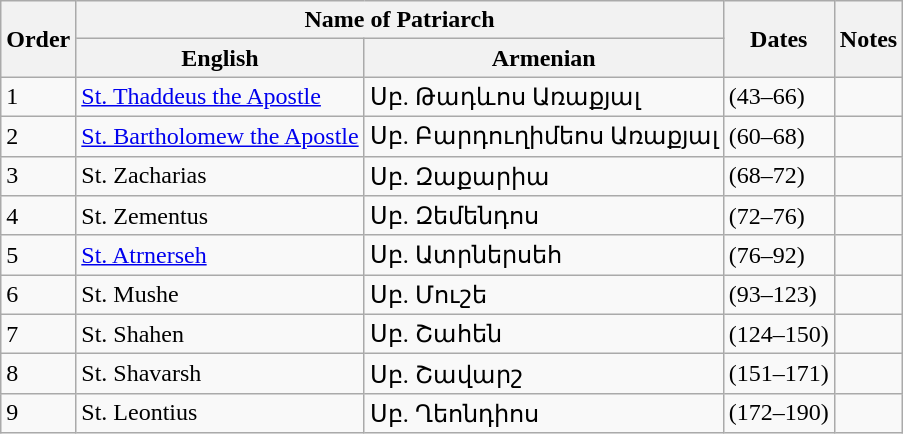<table class="wikitable">
<tr>
<th rowspan=2>Order</th>
<th colspan=2>Name of Patriarch</th>
<th rowspan=2>Dates</th>
<th rowspan=2>Notes</th>
</tr>
<tr>
<th>English</th>
<th>Armenian</th>
</tr>
<tr>
<td>1</td>
<td><a href='#'>St. Thaddeus the Apostle</a></td>
<td>Սբ. Թադևոս Առաքյալ</td>
<td>(43–66)</td>
<td></td>
</tr>
<tr>
<td>2</td>
<td><a href='#'>St. Bartholomew the Apostle</a></td>
<td>Սբ. Բարդուղիմեոս Առաքյալ</td>
<td>(60–68)</td>
<td></td>
</tr>
<tr>
<td>3</td>
<td>St. Zacharias</td>
<td>Սբ. Զաքարիա</td>
<td>(68–72)</td>
<td></td>
</tr>
<tr>
<td>4</td>
<td>St. Zementus</td>
<td>Սբ. Զեմենդոս</td>
<td>(72–76)</td>
<td></td>
</tr>
<tr>
<td>5</td>
<td><a href='#'>St. Atrnerseh</a></td>
<td>Սբ. Ատրներսեհ</td>
<td>(76–92)</td>
<td></td>
</tr>
<tr>
<td>6</td>
<td>St. Mushe</td>
<td>Սբ. Մուշե</td>
<td>(93–123)</td>
<td></td>
</tr>
<tr>
<td>7</td>
<td>St. Shahen</td>
<td>Սբ. Շահեն</td>
<td>(124–150)</td>
<td></td>
</tr>
<tr>
<td>8</td>
<td>St. Shavarsh</td>
<td>Սբ. Շավարշ</td>
<td>(151–171)</td>
<td></td>
</tr>
<tr>
<td>9</td>
<td>St. Leontius</td>
<td>Սբ. Ղեոնդիոս</td>
<td>(172–190)</td>
<td></td>
</tr>
</table>
